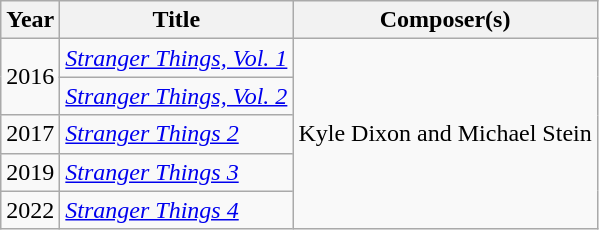<table class="wikitable">
<tr>
<th>Year</th>
<th>Title</th>
<th>Composer(s)</th>
</tr>
<tr>
<td rowspan="2">2016</td>
<td><em><a href='#'>Stranger Things, Vol. 1</a></em></td>
<td rowspan="5">Kyle Dixon and Michael Stein</td>
</tr>
<tr>
<td><em><a href='#'>Stranger Things, Vol. 2</a></em></td>
</tr>
<tr>
<td>2017</td>
<td><em><a href='#'>Stranger Things 2</a></em></td>
</tr>
<tr>
<td>2019</td>
<td><em><a href='#'>Stranger Things 3</a></em></td>
</tr>
<tr>
<td>2022</td>
<td><em><a href='#'>Stranger Things 4</a></em></td>
</tr>
</table>
